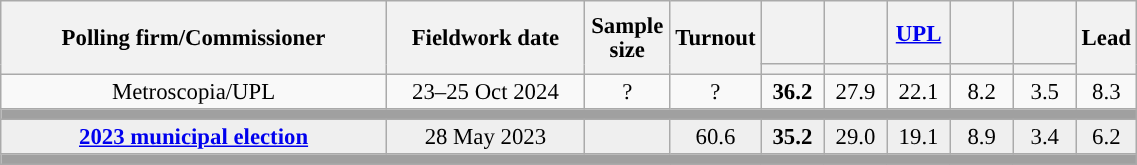<table class="wikitable collapsible collapsed" style="text-align:center; font-size:95%; line-height:16px;">
<tr style="height:42px;">
<th style="width:250px;" rowspan="2">Polling firm/Commissioner</th>
<th style="width:125px;" rowspan="2">Fieldwork date</th>
<th style="width:50px;" rowspan="2">Sample size</th>
<th style="width:45px;" rowspan="2">Turnout</th>
<th style="width:35px;"></th>
<th style="width:35px;"></th>
<th style="width:35px;"><a href='#'>UPL</a></th>
<th style="width:35px;"></th>
<th style="width:35px;"></th>
<th style="width:30px;" rowspan="2">Lead</th>
</tr>
<tr>
<th style="color:inherit;background:"></th>
<th style="color:inherit;background:"></th>
<th style="color:inherit;background:"></th>
<th style="color:inherit;background:"></th>
<th style="color:inherit;background:"></th>
</tr>
<tr>
<td>Metroscopia/UPL</td>
<td>23–25 Oct 2024</td>
<td>?</td>
<td>?</td>
<td><strong>36.2</strong><br></td>
<td>27.9<br></td>
<td>22.1<br></td>
<td>8.2<br></td>
<td>3.5<br></td>
<td style="background:">8.3</td>
</tr>
<tr>
<td colspan="11" style="background:#A0A0A0"></td>
</tr>
<tr style="background:#EFEFEF;">
<td><strong><a href='#'>2023 municipal election</a></strong></td>
<td>28 May 2023</td>
<td></td>
<td>60.6</td>
<td><strong>35.2</strong><br></td>
<td>29.0<br></td>
<td>19.1<br></td>
<td>8.9<br></td>
<td>3.4<br></td>
<td style="background:">6.2</td>
</tr>
<tr>
<td colspan="11" style="background:#A0A0A0"></td>
</tr>
</table>
